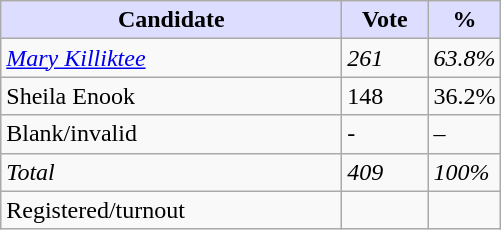<table class="wikitable">
<tr>
<th style="background:#ddf; width:220px;">Candidate</th>
<th style="background:#ddf; width:50px;">Vote</th>
<th style="background:#ddf; width:30px;">%</th>
</tr>
<tr>
<td><em><a href='#'>Mary Killiktee</a></em></td>
<td><em>261</em></td>
<td><em>63.8%</em></td>
</tr>
<tr>
<td>Sheila Enook</td>
<td>148</td>
<td>36.2%</td>
</tr>
<tr>
<td>Blank/invalid</td>
<td>-</td>
<td>–</td>
</tr>
<tr>
<td><em>Total</em></td>
<td><em>409</em></td>
<td><em>100%</em></td>
</tr>
<tr>
<td>Registered/turnout</td>
<td></td>
<td></td>
</tr>
</table>
